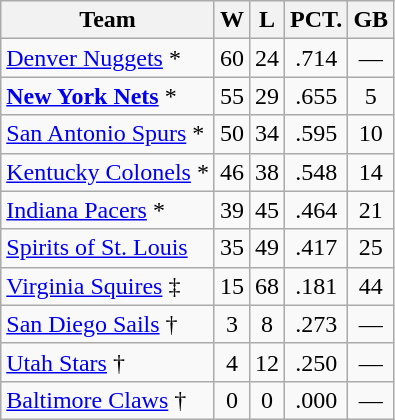<table class="wikitable" style="text-align:center;">
<tr>
<th>Team</th>
<th>W</th>
<th>L</th>
<th>PCT.</th>
<th>GB</th>
</tr>
<tr>
<td align="left"><a href='#'>Denver Nuggets</a> *</td>
<td>60</td>
<td>24</td>
<td>.714</td>
<td>—</td>
</tr>
<tr>
<td align="left"><strong><a href='#'>New York Nets</a></strong> *</td>
<td>55</td>
<td>29</td>
<td>.655</td>
<td>5</td>
</tr>
<tr>
<td align="left"><a href='#'>San Antonio Spurs</a> *</td>
<td>50</td>
<td>34</td>
<td>.595</td>
<td>10</td>
</tr>
<tr>
<td align="left"><a href='#'>Kentucky Colonels</a> *</td>
<td>46</td>
<td>38</td>
<td>.548</td>
<td>14</td>
</tr>
<tr>
<td align="left"><a href='#'>Indiana Pacers</a> *</td>
<td>39</td>
<td>45</td>
<td>.464</td>
<td>21</td>
</tr>
<tr>
<td align="left"><a href='#'>Spirits of St. Louis</a></td>
<td>35</td>
<td>49</td>
<td>.417</td>
<td>25</td>
</tr>
<tr>
<td align="left"><a href='#'>Virginia Squires</a> ‡</td>
<td>15</td>
<td>68</td>
<td>.181</td>
<td>44</td>
</tr>
<tr>
<td align="left"><a href='#'>San Diego Sails</a> †</td>
<td>3</td>
<td>8</td>
<td>.273</td>
<td>—</td>
</tr>
<tr>
<td align="left"><a href='#'>Utah Stars</a> †</td>
<td>4</td>
<td>12</td>
<td>.250</td>
<td>—</td>
</tr>
<tr>
<td align="left"><a href='#'>Baltimore Claws</a> †</td>
<td>0</td>
<td>0</td>
<td>.000</td>
<td>—</td>
</tr>
</table>
